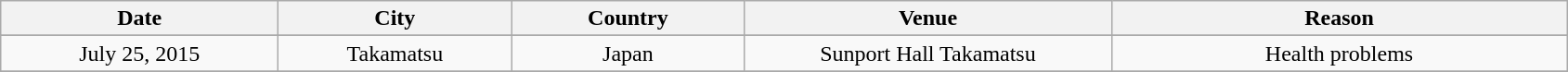<table class="wikitable" style="text-align:center;">
<tr>
<th scope="col" style="width:12em;">Date</th>
<th scope="col" style="width:10em;">City</th>
<th scope="col" style="width:10em;">Country</th>
<th scope="col" style="width:16em;">Venue</th>
<th scope="col" style="width:20em;">Reason</th>
</tr>
<tr>
</tr>
<tr>
<td>July 25, 2015</td>
<td>Takamatsu</td>
<td>Japan</td>
<td>Sunport Hall Takamatsu</td>
<td>Health problems</td>
</tr>
<tr>
</tr>
</table>
